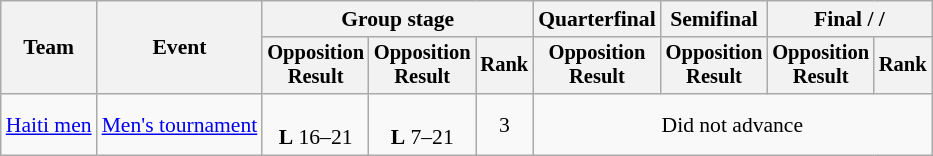<table class=wikitable style=font-size:90%;text-align:center>
<tr>
<th rowspan=2>Team</th>
<th rowspan=2>Event</th>
<th colspan=3>Group stage</th>
<th>Quarterfinal</th>
<th>Semifinal</th>
<th colspan=2>Final /  / </th>
</tr>
<tr style=font-size:95%>
<th>Opposition<br>Result</th>
<th>Opposition<br>Result</th>
<th>Rank</th>
<th>Opposition<br>Result</th>
<th>Opposition<br>Result</th>
<th>Opposition<br>Result</th>
<th>Rank</th>
</tr>
<tr>
<td align=left><a href='#'>Haiti men</a></td>
<td align=left><a href='#'>Men's tournament</a></td>
<td><br><strong>L</strong> 16–21</td>
<td><br><strong>L</strong> 7–21</td>
<td>3</td>
<td colspan=4>Did not advance</td>
</tr>
</table>
